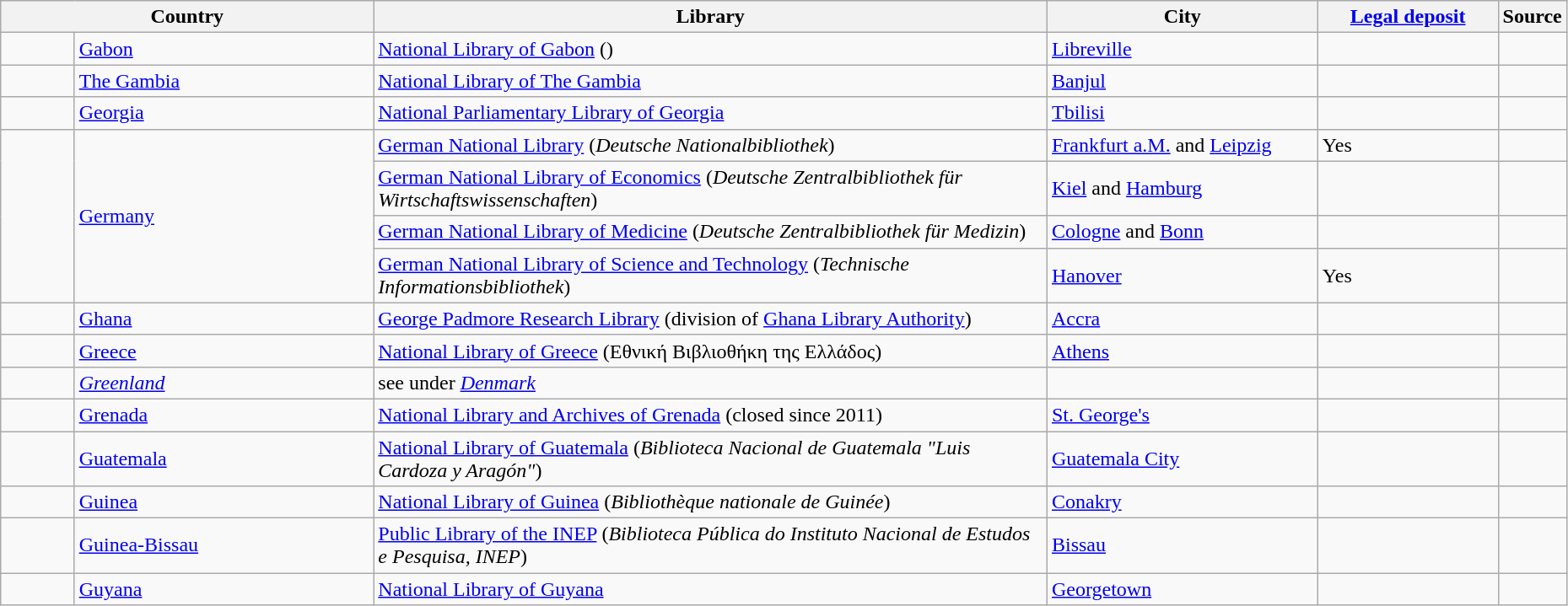<table class="wikitable" style="width:98%">
<tr>
<th colspan=2 style="width:25%">Country</th>
<th style="width:45%">Library</th>
<th style="width:18%">City</th>
<th style="width:12%"><a href='#'>Legal deposit</a></th>
<th style="width:12%">Source</th>
</tr>
<tr>
<td style="width:5%"></td>
<td><a href='#'>Gabon</a></td>
<td><a href='#'>National Library of Gabon</a> ()</td>
<td><a href='#'>Libreville</a></td>
<td></td>
<td align="right"></td>
</tr>
<tr>
<td></td>
<td><a href='#'>The Gambia</a></td>
<td><a href='#'>National Library of The Gambia</a></td>
<td><a href='#'>Banjul</a></td>
<td></td>
<td align="right"></td>
</tr>
<tr>
<td></td>
<td><a href='#'>Georgia</a></td>
<td><a href='#'>National Parliamentary Library of Georgia</a></td>
<td><a href='#'>Tbilisi</a></td>
<td></td>
<td align="right"></td>
</tr>
<tr>
<td rowspan=4></td>
<td rowspan=4><a href='#'>Germany</a></td>
<td><a href='#'>German National Library</a> (<em>Deutsche Nationalbibliothek</em>)</td>
<td><a href='#'>Frankfurt a.M.</a> and <a href='#'>Leipzig</a></td>
<td>Yes</td>
<td align="right"></td>
</tr>
<tr>
<td><a href='#'>German National Library of Economics</a> (<em>Deutsche Zentralbibliothek für Wirtschaftswissenschaften</em>)</td>
<td><a href='#'>Kiel</a> and <a href='#'>Hamburg</a></td>
<td></td>
<td align="right"></td>
</tr>
<tr>
<td><a href='#'>German National Library of Medicine</a> (<em>Deutsche Zentralbibliothek für Medizin</em>)</td>
<td><a href='#'>Cologne</a> and <a href='#'>Bonn</a></td>
<td></td>
<td align="right"></td>
</tr>
<tr>
<td><a href='#'>German National Library of Science and Technology</a> (<em>Technische Informationsbibliothek</em>)</td>
<td><a href='#'>Hanover</a></td>
<td>Yes</td>
<td align="right"></td>
</tr>
<tr>
<td></td>
<td><a href='#'>Ghana</a></td>
<td><a href='#'>George Padmore Research Library</a> (division of <a href='#'>Ghana Library Authority</a>)</td>
<td><a href='#'>Accra</a></td>
<td></td>
<td align="right"></td>
</tr>
<tr>
<td></td>
<td><a href='#'>Greece</a></td>
<td><a href='#'>National Library of Greece</a> (Εθνική Βιβλιοθήκη της Ελλάδος)</td>
<td><a href='#'>Athens</a></td>
<td></td>
<td align="right"></td>
</tr>
<tr>
<td></td>
<td><em><a href='#'>Greenland</a></em></td>
<td> see under <em><a href='#'>Denmark</a></em></td>
<td></td>
<td></td>
<td></td>
</tr>
<tr>
<td></td>
<td><a href='#'>Grenada</a></td>
<td><a href='#'>National Library and Archives of Grenada</a> (closed since 2011)</td>
<td><a href='#'>St. George's</a></td>
<td></td>
<td align="right"></td>
</tr>
<tr>
<td></td>
<td><a href='#'>Guatemala</a></td>
<td><a href='#'>National Library of Guatemala</a> (<em>Biblioteca Nacional de Guatemala "Luis Cardoza y Aragón"</em>)</td>
<td><a href='#'>Guatemala City</a></td>
<td></td>
<td align="right"></td>
</tr>
<tr>
<td></td>
<td><a href='#'>Guinea</a></td>
<td><a href='#'>National Library of Guinea</a> (<em>Bibliothèque nationale de Guinée</em>)</td>
<td><a href='#'>Conakry</a></td>
<td></td>
<td align="right"></td>
</tr>
<tr>
<td></td>
<td><a href='#'>Guinea-Bissau</a></td>
<td><a href='#'>Public Library of the INEP</a> (<em>Biblioteca Pública do Instituto Nacional de Estudos e Pesquisa, INEP</em>)</td>
<td><a href='#'>Bissau</a></td>
<td></td>
<td align="right"></td>
</tr>
<tr>
<td></td>
<td><a href='#'>Guyana</a></td>
<td><a href='#'>National Library of Guyana</a></td>
<td><a href='#'>Georgetown</a></td>
<td></td>
<td align="right"></td>
</tr>
</table>
